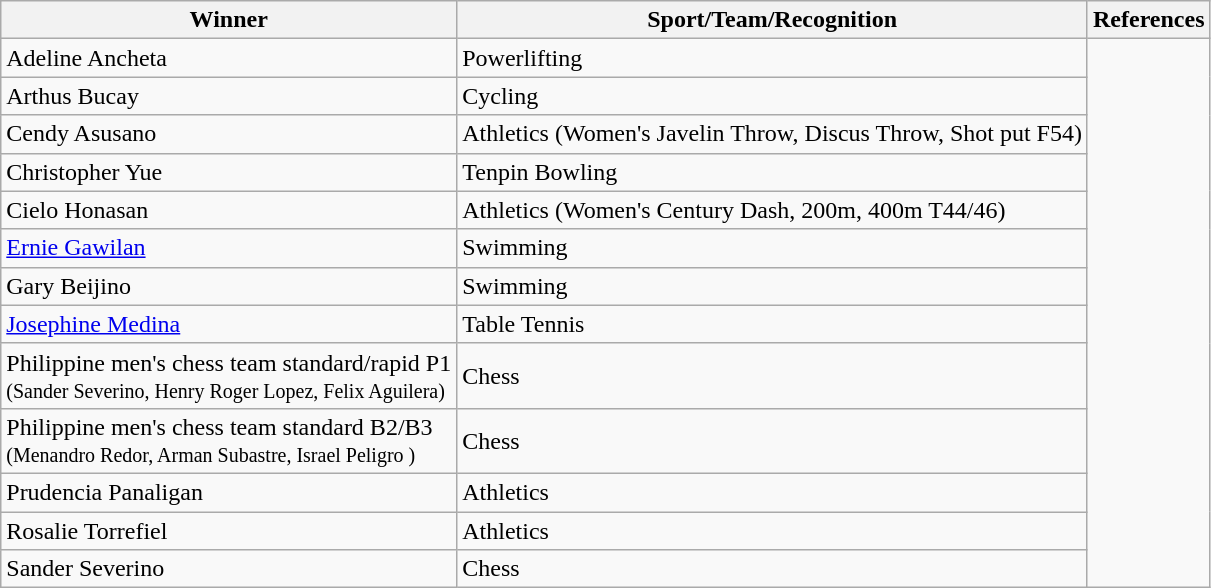<table class="wikitable">
<tr>
<th>Winner</th>
<th>Sport/Team/Recognition</th>
<th>References</th>
</tr>
<tr>
<td>Adeline Ancheta</td>
<td>Powerlifting</td>
<td rowspan=13></td>
</tr>
<tr>
<td>Arthus Bucay</td>
<td>Cycling</td>
</tr>
<tr>
<td>Cendy Asusano</td>
<td>Athletics (Women's Javelin Throw, Discus Throw, Shot put F54)</td>
</tr>
<tr>
<td>Christopher Yue</td>
<td>Tenpin Bowling</td>
</tr>
<tr>
<td>Cielo Honasan</td>
<td>Athletics (Women's Century Dash, 200m, 400m T44/46)</td>
</tr>
<tr>
<td><a href='#'>Ernie Gawilan</a></td>
<td>Swimming</td>
</tr>
<tr>
<td>Gary Beijino</td>
<td>Swimming</td>
</tr>
<tr>
<td><a href='#'>Josephine Medina</a></td>
<td>Table Tennis</td>
</tr>
<tr>
<td>Philippine men's chess team standard/rapid P1 <br> <small>(Sander Severino, Henry Roger Lopez, Felix Aguilera)</small></td>
<td>Chess</td>
</tr>
<tr>
<td>Philippine men's chess team standard B2/B3 <br> <small>(Menandro Redor, Arman Subastre, Israel Peligro )</small></td>
<td>Chess</td>
</tr>
<tr>
<td>Prudencia Panaligan</td>
<td>Athletics</td>
</tr>
<tr>
<td>Rosalie Torrefiel</td>
<td>Athletics</td>
</tr>
<tr>
<td>Sander Severino</td>
<td>Chess</td>
</tr>
</table>
